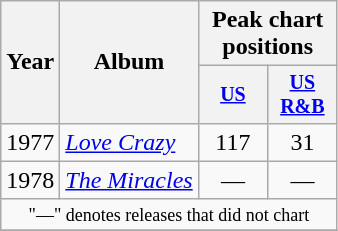<table class="wikitable">
<tr>
<th rowspan="2">Year</th>
<th rowspan="2">Album</th>
<th colspan="2">Peak chart positions</th>
</tr>
<tr style="font-size:smaller;">
<th width="40"><a href='#'>US</a><br></th>
<th width="40"><a href='#'>US R&B</a><br></th>
</tr>
<tr>
<td>1977</td>
<td><em><a href='#'>Love Crazy</a></em></td>
<td align="center">117</td>
<td align="center">31</td>
</tr>
<tr>
<td>1978</td>
<td><em><a href='#'>The Miracles</a></em></td>
<td align="center">—</td>
<td align="center">—</td>
</tr>
<tr>
<td align="center" colspan="4" style="font-size:9pt">"—" denotes releases that did not chart</td>
</tr>
<tr>
</tr>
</table>
